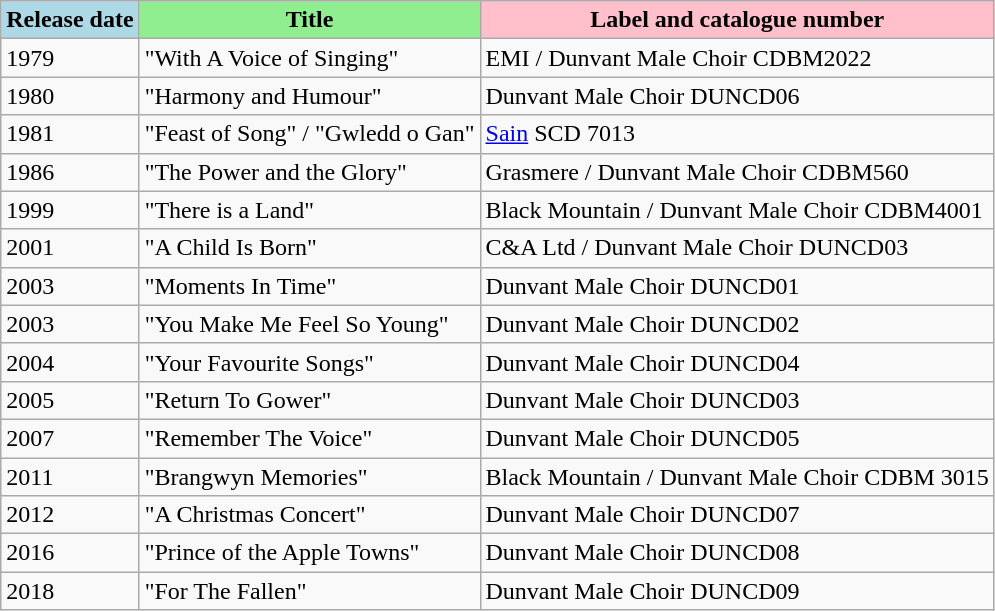<table class="wikitable">
<tr>
<th style="background:LightBlue; color:Black; font-weight:bold; text-align:center;">Release date</th>
<th style="background:LightGreen; color:Black; font-weight:bold; text-align:center;">Title</th>
<th style="background:Pink; color:Black; font-weight:bold; text-align:center;">Label and catalogue number</th>
</tr>
<tr>
<td>1979</td>
<td>"With A Voice of Singing"</td>
<td>EMI / Dunvant Male Choir CDBM2022</td>
</tr>
<tr>
<td>1980</td>
<td>"Harmony and Humour"</td>
<td>Dunvant Male Choir DUNCD06</td>
</tr>
<tr>
<td>1981</td>
<td>"Feast of Song" / "Gwledd o Gan"</td>
<td><a href='#'>Sain</a> SCD 7013</td>
</tr>
<tr>
<td>1986</td>
<td>"The Power and the Glory"</td>
<td>Grasmere / Dunvant Male Choir CDBM560</td>
</tr>
<tr>
<td>1999</td>
<td>"There is a Land"</td>
<td>Black Mountain / Dunvant Male Choir CDBM4001</td>
</tr>
<tr>
<td>2001</td>
<td>"A Child Is Born"</td>
<td>C&A Ltd / Dunvant Male Choir DUNCD03</td>
</tr>
<tr 2003>
<td>2003</td>
<td>"Moments In Time"</td>
<td>Dunvant Male Choir DUNCD01</td>
</tr>
<tr>
<td>2003</td>
<td>"You Make Me Feel So Young"</td>
<td>Dunvant Male Choir DUNCD02</td>
</tr>
<tr>
<td>2004</td>
<td>"Your Favourite Songs"</td>
<td>Dunvant Male Choir DUNCD04</td>
</tr>
<tr>
<td>2005</td>
<td>"Return To Gower"</td>
<td>Dunvant Male Choir DUNCD03</td>
</tr>
<tr>
<td>2007</td>
<td>"Remember The Voice"</td>
<td>Dunvant Male Choir DUNCD05</td>
</tr>
<tr>
<td>2011</td>
<td>"Brangwyn Memories"</td>
<td>Black Mountain / Dunvant Male Choir CDBM 3015</td>
</tr>
<tr>
<td>2012</td>
<td>"A Christmas Concert"</td>
<td>Dunvant Male Choir DUNCD07</td>
</tr>
<tr>
<td>2016</td>
<td>"Prince of the Apple Towns"</td>
<td>Dunvant Male Choir DUNCD08</td>
</tr>
<tr>
<td>2018</td>
<td>"For The Fallen"</td>
<td>Dunvant Male Choir DUNCD09</td>
</tr>
</table>
